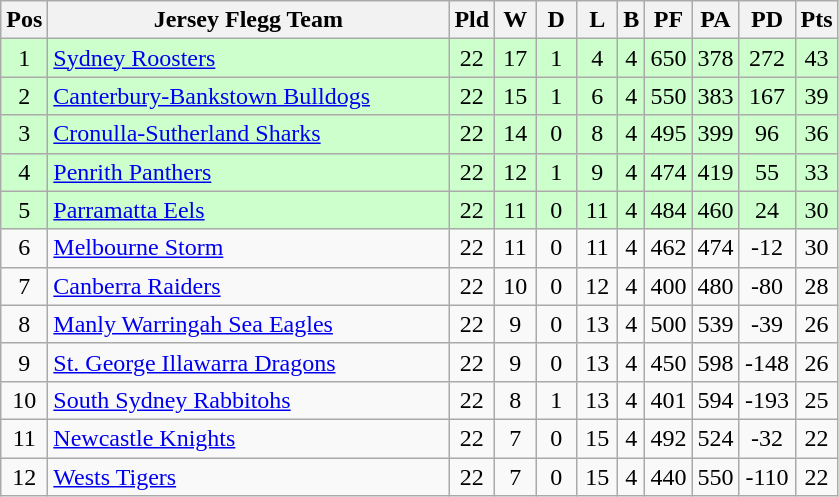<table class="wikitable" style="text-align:center">
<tr>
<th width=20 abbr="Position">Pos</th>
<th width=260>Jersey Flegg Team</th>
<th width=20 abbr="Played">Pld</th>
<th width=20 abbr="Won">W</th>
<th width=20 abbr="Drawn">D</th>
<th width=20 abbr="Lost">L</th>
<th withd=20 abbr="Byes">B</th>
<th width=20 abbr="Points For">PF</th>
<th width=20 abbr="Points Against">PA</th>
<th width=30 abbr="Points Difference">PD</th>
<th width=20 abbr="Points">Pts</th>
</tr>
<tr style="background: #ccffcc;">
<td>1</td>
<td align=left> <a href='#'>Sydney Roosters</a></td>
<td>22</td>
<td>17</td>
<td>1</td>
<td>4</td>
<td>4</td>
<td>650</td>
<td>378</td>
<td>272</td>
<td>43</td>
</tr>
<tr style="background: #ccffcc;">
<td>2</td>
<td align=left> <a href='#'>Canterbury-Bankstown Bulldogs</a></td>
<td>22</td>
<td>15</td>
<td>1</td>
<td>6</td>
<td>4</td>
<td>550</td>
<td>383</td>
<td>167</td>
<td>39</td>
</tr>
<tr style="background: #ccffcc;">
<td>3</td>
<td align=left> <a href='#'>Cronulla-Sutherland Sharks</a></td>
<td>22</td>
<td>14</td>
<td>0</td>
<td>8</td>
<td>4</td>
<td>495</td>
<td>399</td>
<td>96</td>
<td>36</td>
</tr>
<tr style="background: #ccffcc;">
<td>4</td>
<td align=left> <a href='#'>Penrith Panthers</a></td>
<td>22</td>
<td>12</td>
<td>1</td>
<td>9</td>
<td>4</td>
<td>474</td>
<td>419</td>
<td>55</td>
<td>33</td>
</tr>
<tr style="background: #ccffcc;">
<td>5</td>
<td align=left> <a href='#'>Parramatta Eels</a></td>
<td>22</td>
<td>11</td>
<td>0</td>
<td>11</td>
<td>4</td>
<td>484</td>
<td>460</td>
<td>24</td>
<td>30</td>
</tr>
<tr>
<td>6</td>
<td align=left> <a href='#'>Melbourne Storm</a></td>
<td>22</td>
<td>11</td>
<td>0</td>
<td>11</td>
<td>4</td>
<td>462</td>
<td>474</td>
<td>-12</td>
<td>30</td>
</tr>
<tr>
<td>7</td>
<td align=left> <a href='#'>Canberra Raiders</a></td>
<td>22</td>
<td>10</td>
<td>0</td>
<td>12</td>
<td>4</td>
<td>400</td>
<td>480</td>
<td>-80</td>
<td>28</td>
</tr>
<tr>
<td>8</td>
<td align=left> <a href='#'>Manly Warringah Sea Eagles</a></td>
<td>22</td>
<td>9</td>
<td>0</td>
<td>13</td>
<td>4</td>
<td>500</td>
<td>539</td>
<td>-39</td>
<td>26</td>
</tr>
<tr>
<td>9</td>
<td align=left> <a href='#'>St. George Illawarra Dragons</a></td>
<td>22</td>
<td>9</td>
<td>0</td>
<td>13</td>
<td>4</td>
<td>450</td>
<td>598</td>
<td>-148</td>
<td>26</td>
</tr>
<tr>
<td>10</td>
<td align=left> <a href='#'>South Sydney Rabbitohs</a></td>
<td>22</td>
<td>8</td>
<td>1</td>
<td>13</td>
<td>4</td>
<td>401</td>
<td>594</td>
<td>-193</td>
<td>25</td>
</tr>
<tr>
<td>11</td>
<td align=left> <a href='#'>Newcastle Knights</a></td>
<td>22</td>
<td>7</td>
<td>0</td>
<td>15</td>
<td>4</td>
<td>492</td>
<td>524</td>
<td>-32</td>
<td>22</td>
</tr>
<tr>
<td>12</td>
<td align=left> <a href='#'>Wests Tigers</a></td>
<td>22</td>
<td>7</td>
<td>0</td>
<td>15</td>
<td>4</td>
<td>440</td>
<td>550</td>
<td>-110</td>
<td>22</td>
</tr>
</table>
